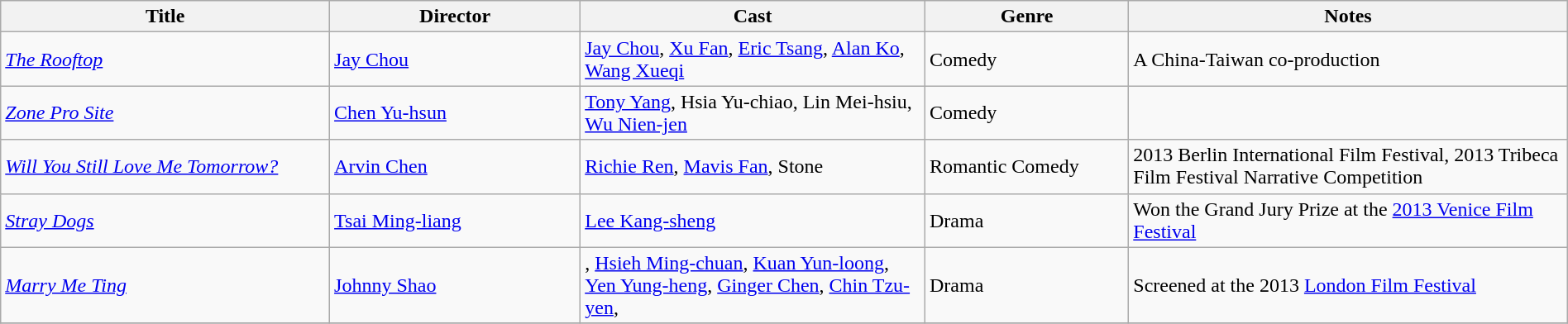<table class="wikitable sortable" width= "100%">
<tr>
<th width=21%>Title</th>
<th width=16%>Director</th>
<th class="unsortable" width=22%>Cast</th>
<th width=13%>Genre</th>
<th class="unsortable" width=28%>Notes</th>
</tr>
<tr>
<td><em><a href='#'>The Rooftop</a></em></td>
<td><a href='#'>Jay Chou</a></td>
<td><a href='#'>Jay Chou</a>, <a href='#'>Xu Fan</a>, <a href='#'>Eric Tsang</a>, <a href='#'>Alan Ko</a>, <a href='#'>Wang Xueqi</a></td>
<td>Comedy</td>
<td>A China-Taiwan co-production</td>
</tr>
<tr>
<td><em><a href='#'>Zone Pro Site</a></em></td>
<td><a href='#'>Chen Yu-hsun</a></td>
<td><a href='#'>Tony Yang</a>, Hsia Yu-chiao, Lin Mei-hsiu, <a href='#'>Wu Nien-jen</a></td>
<td>Comedy</td>
<td></td>
</tr>
<tr>
<td><em><a href='#'>Will You Still Love Me Tomorrow?</a></em></td>
<td><a href='#'>Arvin Chen</a></td>
<td><a href='#'>Richie Ren</a>, <a href='#'>Mavis Fan</a>, Stone</td>
<td>Romantic Comedy</td>
<td>2013 Berlin International Film Festival, 2013 Tribeca Film Festival Narrative Competition</td>
</tr>
<tr>
<td><em><a href='#'>Stray Dogs</a></em></td>
<td><a href='#'>Tsai Ming-liang</a></td>
<td><a href='#'>Lee Kang-sheng</a></td>
<td>Drama</td>
<td>Won the Grand Jury Prize at the <a href='#'>2013 Venice Film Festival</a></td>
</tr>
<tr>
<td><em><a href='#'>Marry Me Ting</a></em></td>
<td><a href='#'>Johnny Shao</a></td>
<td>, <a href='#'>Hsieh Ming-chuan</a>, <a href='#'>Kuan Yun-loong</a>, <a href='#'>Yen Yung-heng</a>, <a href='#'>Ginger Chen</a>, <a href='#'>Chin Tzu-yen</a>, </td>
<td>Drama</td>
<td>Screened at the 2013 <a href='#'>London Film Festival</a></td>
</tr>
<tr>
</tr>
</table>
